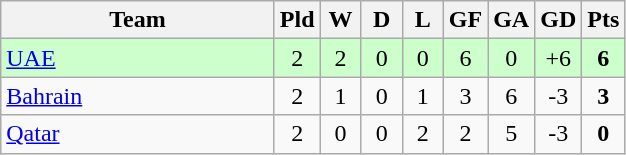<table class="wikitable" style="text-align: center;">
<tr>
<th width="175">Team</th>
<th width="20">Pld</th>
<th width="20">W</th>
<th width="20">D</th>
<th width="20">L</th>
<th width="20">GF</th>
<th width="20">GA</th>
<th width="20">GD</th>
<th width="20">Pts</th>
</tr>
<tr bgcolor=#ccffcc>
<td align=left> <a href='#'>UAE</a></td>
<td>2</td>
<td>2</td>
<td>0</td>
<td>0</td>
<td>6</td>
<td>0</td>
<td>+6</td>
<td><strong>6</strong></td>
</tr>
<tr>
<td align=left> <a href='#'>Bahrain</a></td>
<td>2</td>
<td>1</td>
<td>0</td>
<td>1</td>
<td>3</td>
<td>6</td>
<td>-3</td>
<td><strong>3</strong></td>
</tr>
<tr>
<td align=left> <a href='#'>Qatar</a></td>
<td>2</td>
<td>0</td>
<td>0</td>
<td>2</td>
<td>2</td>
<td>5</td>
<td>-3</td>
<td><strong>0</strong></td>
</tr>
</table>
